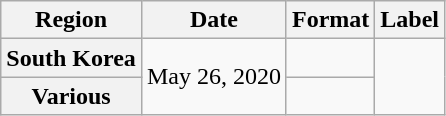<table class="wikitable plainrowheaders" style="text-align:center">
<tr>
<th>Region</th>
<th>Date</th>
<th>Format</th>
<th>Label</th>
</tr>
<tr>
<th scope="row">South Korea</th>
<td rowspan="2">May 26, 2020</td>
<td></td>
<td rowspan="2"></td>
</tr>
<tr>
<th scope="row">Various</th>
<td></td>
</tr>
</table>
